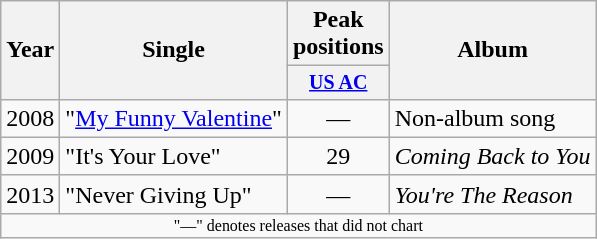<table class="wikitable" style="text-align:center;">
<tr>
<th rowspan="2">Year</th>
<th rowspan="2">Single</th>
<th>Peak positions</th>
<th rowspan="2">Album</th>
</tr>
<tr style="font-size:smaller;">
<th style="width:40px;"><a href='#'>US AC</a><br></th>
</tr>
<tr>
<td>2008</td>
<td style="text-align:left;">"<a href='#'>My Funny Valentine</a>"</td>
<td>—</td>
<td style="text-align:left;">Non-album song</td>
</tr>
<tr>
<td>2009</td>
<td style="text-align:left;">"It's Your Love"</td>
<td>29</td>
<td style="text-align:left;"><em>Coming Back to You</em></td>
</tr>
<tr>
<td>2013</td>
<td style="text-align:left;">"Never Giving Up"</td>
<td>—</td>
<td style="text-align:left;"><em>You're The Reason</em></td>
</tr>
<tr>
<td colspan="5" style="font-size:8pt">"—" denotes releases that did not chart</td>
</tr>
</table>
